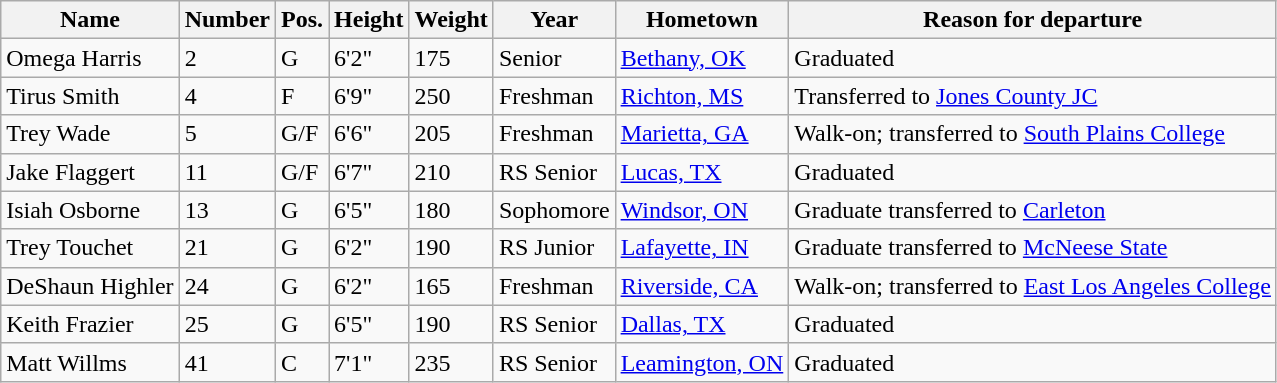<table class="wikitable sortable" border="1">
<tr>
<th>Name</th>
<th>Number</th>
<th>Pos.</th>
<th>Height</th>
<th>Weight</th>
<th>Year</th>
<th>Hometown</th>
<th class="unsortable">Reason for departure</th>
</tr>
<tr>
<td>Omega Harris</td>
<td>2</td>
<td>G</td>
<td>6'2"</td>
<td>175</td>
<td>Senior</td>
<td><a href='#'>Bethany, OK</a></td>
<td>Graduated</td>
</tr>
<tr>
<td>Tirus Smith</td>
<td>4</td>
<td>F</td>
<td>6'9"</td>
<td>250</td>
<td>Freshman</td>
<td><a href='#'>Richton, MS</a></td>
<td>Transferred to <a href='#'>Jones County JC</a></td>
</tr>
<tr>
<td>Trey Wade</td>
<td>5</td>
<td>G/F</td>
<td>6'6"</td>
<td>205</td>
<td>Freshman</td>
<td><a href='#'>Marietta, GA</a></td>
<td>Walk-on; transferred to <a href='#'>South Plains College</a></td>
</tr>
<tr>
<td>Jake Flaggert</td>
<td>11</td>
<td>G/F</td>
<td>6'7"</td>
<td>210</td>
<td>RS Senior</td>
<td><a href='#'>Lucas, TX</a></td>
<td>Graduated</td>
</tr>
<tr>
<td>Isiah Osborne</td>
<td>13</td>
<td>G</td>
<td>6'5"</td>
<td>180</td>
<td>Sophomore</td>
<td><a href='#'>Windsor, ON</a></td>
<td>Graduate transferred to <a href='#'>Carleton</a></td>
</tr>
<tr>
<td>Trey Touchet</td>
<td>21</td>
<td>G</td>
<td>6'2"</td>
<td>190</td>
<td>RS Junior</td>
<td><a href='#'>Lafayette, IN</a></td>
<td>Graduate transferred to <a href='#'>McNeese State</a></td>
</tr>
<tr>
<td>DeShaun Highler</td>
<td>24</td>
<td>G</td>
<td>6'2"</td>
<td>165</td>
<td>Freshman</td>
<td><a href='#'>Riverside, CA</a></td>
<td>Walk-on; transferred to <a href='#'>East Los Angeles College</a></td>
</tr>
<tr>
<td>Keith Frazier</td>
<td>25</td>
<td>G</td>
<td>6'5"</td>
<td>190</td>
<td>RS Senior</td>
<td><a href='#'>Dallas, TX</a></td>
<td>Graduated</td>
</tr>
<tr>
<td>Matt Willms</td>
<td>41</td>
<td>C</td>
<td>7'1"</td>
<td>235</td>
<td>RS Senior</td>
<td><a href='#'>Leamington, ON</a></td>
<td>Graduated</td>
</tr>
</table>
